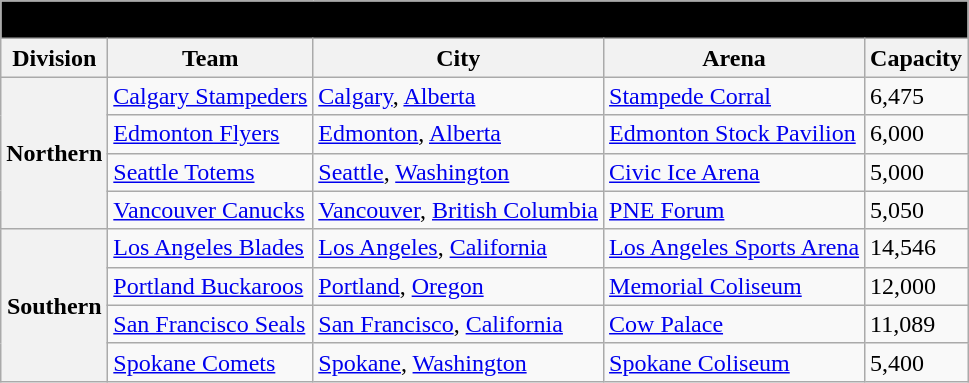<table class="wikitable" style="width:auto">
<tr>
<td bgcolor="#000000" align="center" colspan="6"><strong><span>1962–63 Western Hockey League</span></strong></td>
</tr>
<tr>
<th>Division</th>
<th>Team</th>
<th>City</th>
<th>Arena</th>
<th>Capacity</th>
</tr>
<tr>
<th rowspan="4">Northern</th>
<td><a href='#'>Calgary Stampeders</a></td>
<td><a href='#'>Calgary</a>, <a href='#'>Alberta</a></td>
<td><a href='#'>Stampede Corral</a></td>
<td>6,475</td>
</tr>
<tr>
<td><a href='#'>Edmonton Flyers</a></td>
<td><a href='#'>Edmonton</a>, <a href='#'>Alberta</a></td>
<td><a href='#'>Edmonton Stock Pavilion</a></td>
<td>6,000</td>
</tr>
<tr>
<td><a href='#'>Seattle Totems</a></td>
<td><a href='#'>Seattle</a>, <a href='#'>Washington</a></td>
<td><a href='#'>Civic Ice Arena</a></td>
<td>5,000</td>
</tr>
<tr>
<td><a href='#'>Vancouver Canucks</a></td>
<td><a href='#'>Vancouver</a>, <a href='#'>British Columbia</a></td>
<td><a href='#'>PNE Forum</a></td>
<td>5,050</td>
</tr>
<tr>
<th rowspan="4">Southern</th>
<td><a href='#'>Los Angeles Blades</a></td>
<td><a href='#'>Los Angeles</a>, <a href='#'>California</a></td>
<td><a href='#'>Los Angeles Sports Arena</a></td>
<td>14,546</td>
</tr>
<tr>
<td><a href='#'>Portland Buckaroos</a></td>
<td><a href='#'>Portland</a>, <a href='#'>Oregon</a></td>
<td><a href='#'>Memorial Coliseum</a></td>
<td>12,000</td>
</tr>
<tr>
<td><a href='#'>San Francisco Seals</a></td>
<td><a href='#'>San Francisco</a>, <a href='#'>California</a></td>
<td><a href='#'>Cow Palace</a></td>
<td>11,089</td>
</tr>
<tr>
<td><a href='#'>Spokane Comets</a></td>
<td><a href='#'>Spokane</a>, <a href='#'>Washington</a></td>
<td><a href='#'>Spokane Coliseum</a></td>
<td>5,400</td>
</tr>
</table>
